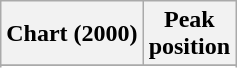<table class="wikitable sortable plainrowheaders">
<tr>
<th scope="col">Chart (2000)</th>
<th scope="col">Peak<br>position</th>
</tr>
<tr>
</tr>
<tr>
</tr>
<tr>
</tr>
<tr>
</tr>
</table>
